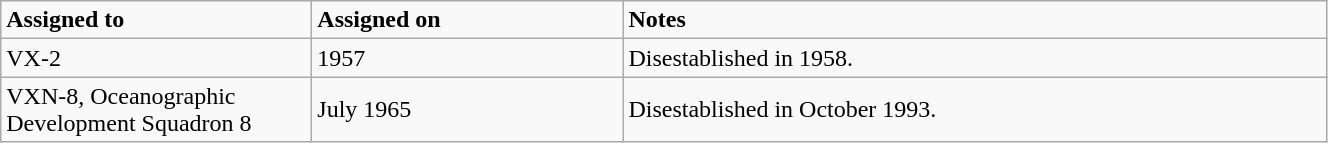<table class="wikitable" style="width: 70%;">
<tr>
<td style="width: 200px;"><strong>Assigned to</strong></td>
<td style="width: 200px;"><strong>Assigned on</strong></td>
<td><strong>Notes</strong></td>
</tr>
<tr>
<td>VX-2</td>
<td>1957</td>
<td>Disestablished in 1958.</td>
</tr>
<tr>
<td>VXN-8, Oceanographic Development Squadron 8</td>
<td>July 1965</td>
<td>Disestablished in October 1993.</td>
</tr>
</table>
